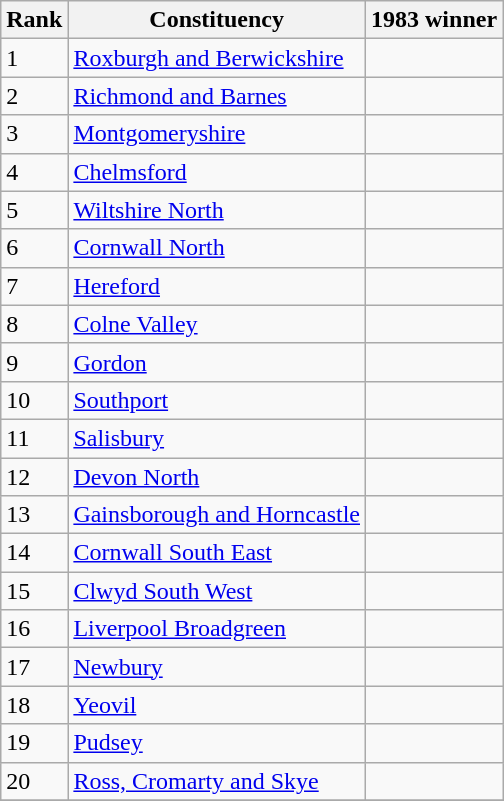<table class="wikitable">
<tr>
<th>Rank</th>
<th>Constituency</th>
<th colspan=2>1983 winner</th>
</tr>
<tr>
<td>1</td>
<td><a href='#'>Roxburgh and Berwickshire</a></td>
<td></td>
</tr>
<tr>
<td>2</td>
<td><a href='#'>Richmond and Barnes</a></td>
<td></td>
</tr>
<tr>
<td>3</td>
<td><a href='#'>Montgomeryshire</a></td>
<td></td>
</tr>
<tr>
<td>4</td>
<td><a href='#'>Chelmsford</a></td>
<td></td>
</tr>
<tr>
<td>5</td>
<td><a href='#'>Wiltshire North</a></td>
<td></td>
</tr>
<tr>
<td>6</td>
<td><a href='#'>Cornwall North</a></td>
<td></td>
</tr>
<tr>
<td>7</td>
<td><a href='#'>Hereford</a></td>
<td></td>
</tr>
<tr>
<td>8</td>
<td><a href='#'>Colne Valley</a></td>
<td></td>
</tr>
<tr>
<td>9</td>
<td><a href='#'>Gordon</a></td>
<td></td>
</tr>
<tr>
<td>10</td>
<td><a href='#'>Southport</a></td>
<td></td>
</tr>
<tr>
<td>11</td>
<td><a href='#'>Salisbury</a></td>
<td></td>
</tr>
<tr>
<td>12</td>
<td><a href='#'>Devon North</a></td>
<td></td>
</tr>
<tr>
<td>13</td>
<td><a href='#'>Gainsborough and Horncastle</a></td>
<td></td>
</tr>
<tr>
<td>14</td>
<td><a href='#'>Cornwall South East</a></td>
<td></td>
</tr>
<tr>
<td>15</td>
<td><a href='#'>Clwyd South West</a></td>
<td></td>
</tr>
<tr>
<td>16</td>
<td><a href='#'>Liverpool Broadgreen</a></td>
<td></td>
</tr>
<tr>
<td>17</td>
<td><a href='#'>Newbury</a></td>
<td></td>
</tr>
<tr>
<td>18</td>
<td><a href='#'>Yeovil</a></td>
<td></td>
</tr>
<tr>
<td>19</td>
<td><a href='#'>Pudsey</a></td>
<td></td>
</tr>
<tr>
<td>20</td>
<td><a href='#'>Ross, Cromarty and Skye</a></td>
<td></td>
</tr>
<tr>
</tr>
</table>
